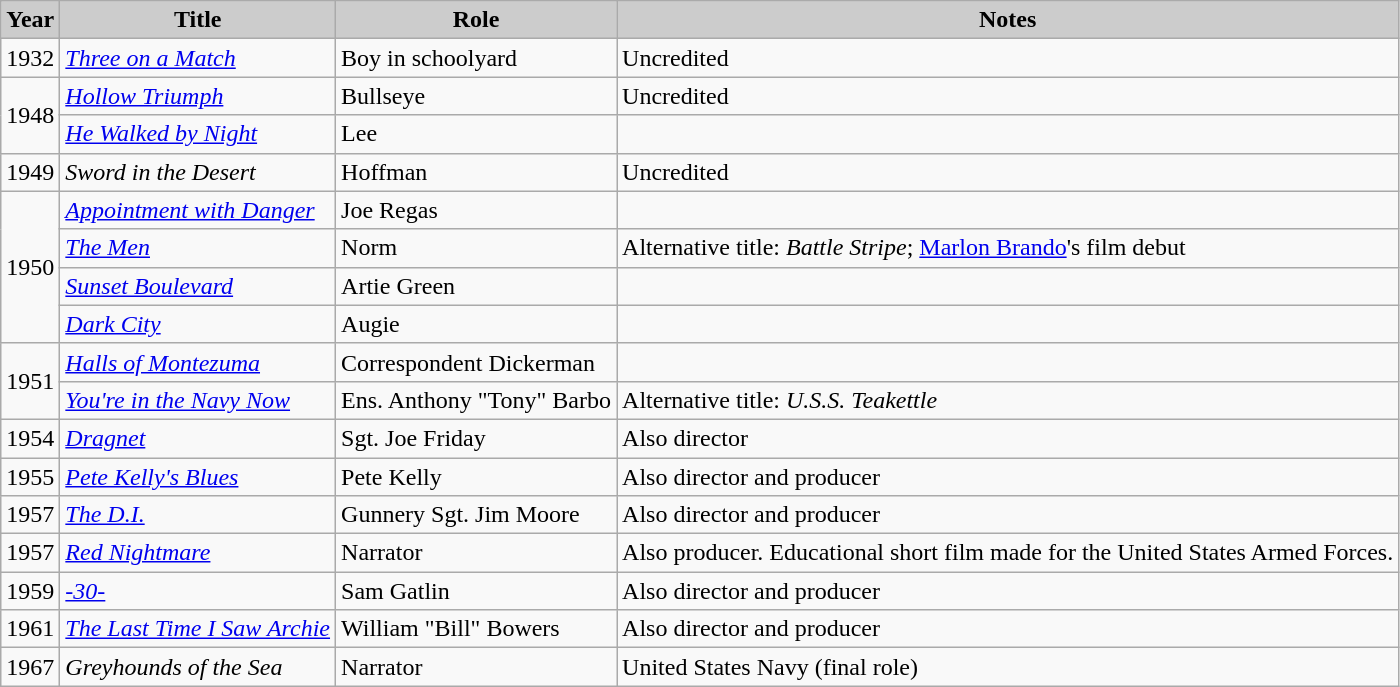<table class="wikitable">
<tr>
<th style="background: #CCCCCC;">Year</th>
<th style="background: #CCCCCC;">Title</th>
<th style="background: #CCCCCC;">Role</th>
<th style="background: #CCCCCC;">Notes</th>
</tr>
<tr>
<td>1932</td>
<td><em><a href='#'>Three on a Match</a></em></td>
<td>Boy in schoolyard</td>
<td>Uncredited</td>
</tr>
<tr>
<td rowspan=2>1948</td>
<td><em><a href='#'>Hollow Triumph</a></em></td>
<td>Bullseye</td>
<td>Uncredited</td>
</tr>
<tr>
<td><em><a href='#'>He Walked by Night</a></em></td>
<td>Lee</td>
<td></td>
</tr>
<tr>
<td>1949</td>
<td><em>Sword in the Desert</em></td>
<td>Hoffman</td>
<td>Uncredited</td>
</tr>
<tr>
<td rowspan=4>1950</td>
<td><em><a href='#'>Appointment with Danger</a></em></td>
<td>Joe Regas</td>
<td></td>
</tr>
<tr>
<td><em><a href='#'>The Men</a></em></td>
<td>Norm</td>
<td>Alternative title: <em>Battle Stripe</em>; <a href='#'>Marlon Brando</a>'s film debut</td>
</tr>
<tr>
<td><em><a href='#'>Sunset Boulevard</a></em></td>
<td>Artie Green</td>
<td></td>
</tr>
<tr>
<td><em><a href='#'>Dark City</a></em></td>
<td>Augie</td>
<td></td>
</tr>
<tr>
<td rowspan=2>1951</td>
<td><em><a href='#'>Halls of Montezuma</a></em></td>
<td>Correspondent Dickerman</td>
<td></td>
</tr>
<tr>
<td><em><a href='#'>You're in the Navy Now</a></em></td>
<td>Ens. Anthony "Tony" Barbo</td>
<td>Alternative title: <em>U.S.S. Teakettle</em></td>
</tr>
<tr>
<td>1954</td>
<td><em><a href='#'>Dragnet</a></em></td>
<td>Sgt. Joe Friday</td>
<td>Also director</td>
</tr>
<tr>
<td>1955</td>
<td><em><a href='#'>Pete Kelly's Blues</a></em></td>
<td>Pete Kelly</td>
<td>Also director and producer</td>
</tr>
<tr>
<td>1957</td>
<td><em><a href='#'>The D.I.</a></em></td>
<td>Gunnery Sgt. Jim Moore</td>
<td>Also director and producer</td>
</tr>
<tr>
<td>1957</td>
<td><em><a href='#'>Red Nightmare</a></em></td>
<td>Narrator</td>
<td>Also producer. Educational short film made for the United States Armed Forces.</td>
</tr>
<tr>
<td>1959</td>
<td><em><a href='#'>-30-</a></em></td>
<td>Sam Gatlin</td>
<td>Also director and producer</td>
</tr>
<tr>
<td>1961</td>
<td><em><a href='#'>The Last Time I Saw Archie</a></em></td>
<td>William "Bill" Bowers</td>
<td>Also director and producer</td>
</tr>
<tr>
<td>1967</td>
<td><em>Greyhounds of the Sea</em></td>
<td>Narrator</td>
<td>United States Navy (final role)</td>
</tr>
</table>
